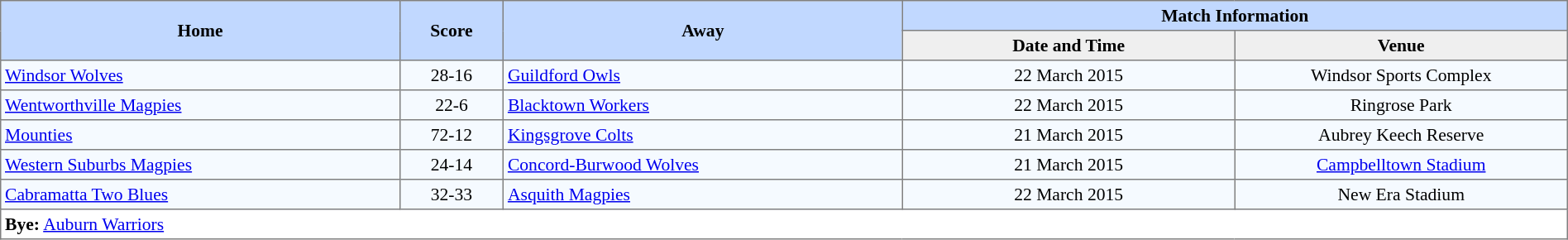<table border=1 style="border-collapse:collapse; font-size:90%; text-align:center;" cellpadding=3 cellspacing=0>
<tr bgcolor=#C1D8FF>
<th rowspan=2 width=12%>Home</th>
<th rowspan=2 width=3%>Score</th>
<th rowspan=2 width=12%>Away</th>
<th colspan=5>Match Information</th>
</tr>
<tr bgcolor=#EFEFEF>
<th width=10%>Date and Time</th>
<th width=10%>Venue</th>
</tr>
<tr bgcolor=#F5FAFF>
<td align="left"><a href='#'>Windsor Wolves</a></td>
<td>28-16</td>
<td align="left"><a href='#'>Guildford Owls</a></td>
<td>22 March 2015</td>
<td>Windsor Sports Complex</td>
</tr>
<tr bgcolor=#F5FAFF>
<td align="left"><a href='#'>Wentworthville Magpies</a></td>
<td>22-6</td>
<td align="left"><a href='#'>Blacktown Workers</a></td>
<td>22 March 2015</td>
<td>Ringrose Park</td>
</tr>
<tr bgcolor=#F5FAFF>
<td align="left"><a href='#'>Mounties</a></td>
<td>72-12</td>
<td align="left"><a href='#'>Kingsgrove Colts</a></td>
<td>21 March 2015</td>
<td>Aubrey Keech Reserve</td>
</tr>
<tr bgcolor=#F5FAFF>
<td align="left"><a href='#'>Western Suburbs Magpies</a></td>
<td>24-14</td>
<td align="left"><a href='#'>Concord-Burwood Wolves</a></td>
<td>21 March 2015</td>
<td><a href='#'>Campbelltown Stadium</a></td>
</tr>
<tr bgcolor=#F5FAFF>
<td align="left"><a href='#'>Cabramatta Two Blues</a></td>
<td>32-33</td>
<td align="left"><a href='#'>Asquith Magpies</a></td>
<td>22 March 2015</td>
<td>New Era Stadium</td>
</tr>
<tr>
<td colspan="5" style="text-align:left;"><strong>Bye:</strong> <a href='#'>Auburn Warriors</a></td>
</tr>
</table>
